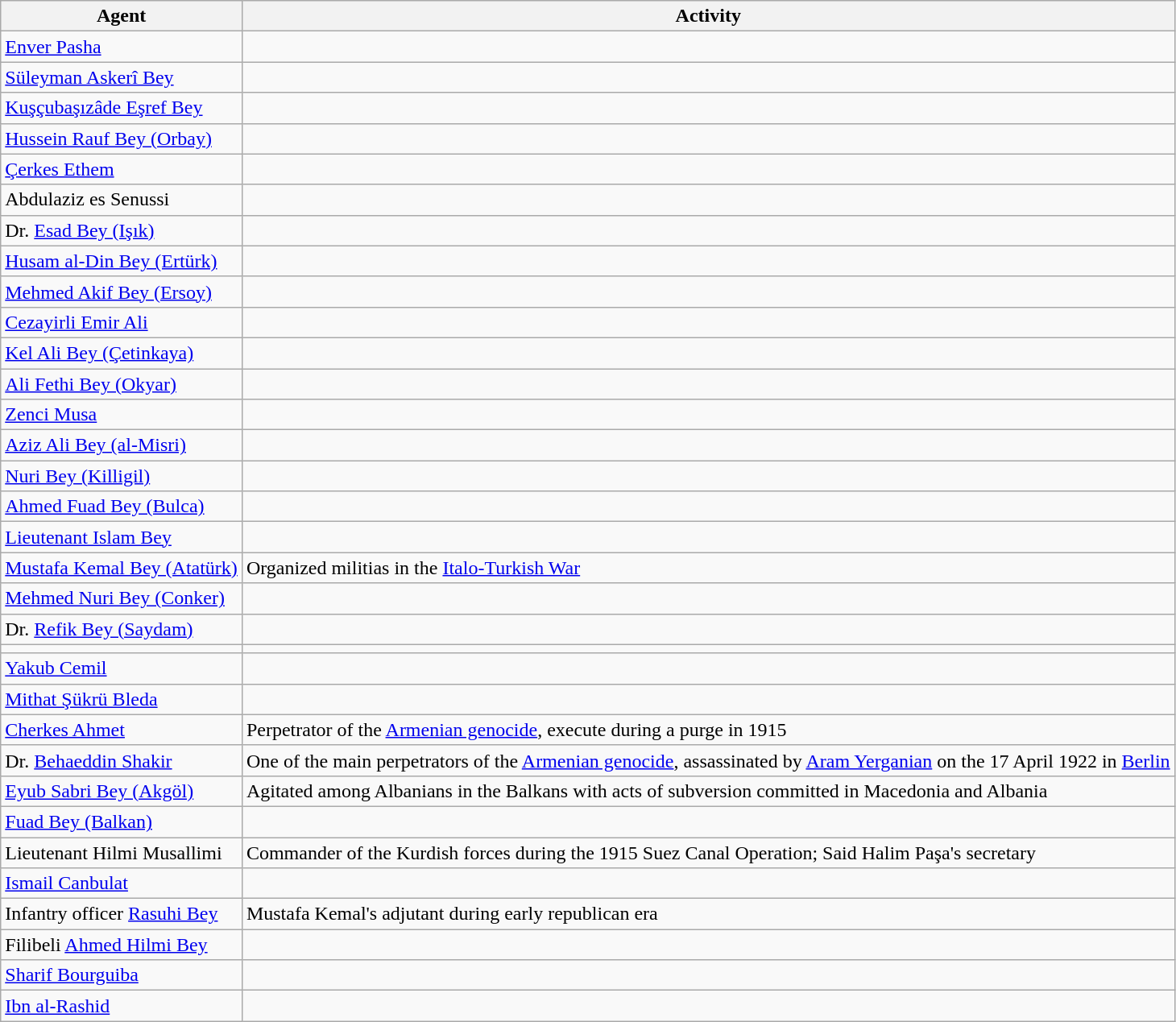<table class="wikitable">
<tr>
<th>Agent</th>
<th>Activity</th>
</tr>
<tr>
<td><a href='#'>Enver Pasha</a></td>
<td></td>
</tr>
<tr>
<td><a href='#'>Süleyman Askerî Bey</a></td>
<td></td>
</tr>
<tr>
<td><a href='#'>Kuşçubaşızâde Eşref Bey</a></td>
<td></td>
</tr>
<tr>
<td><a href='#'>Hussein Rauf Bey (Orbay)</a></td>
<td></td>
</tr>
<tr>
<td><a href='#'>Çerkes Ethem</a></td>
<td></td>
</tr>
<tr>
<td>Abdulaziz es Senussi</td>
<td></td>
</tr>
<tr>
<td>Dr. <a href='#'>Esad Bey (Işık)</a></td>
<td></td>
</tr>
<tr>
<td><a href='#'>Husam al-Din Bey (Ertürk)</a></td>
<td></td>
</tr>
<tr>
<td><a href='#'>Mehmed Akif Bey (Ersoy)</a></td>
<td></td>
</tr>
<tr>
<td><a href='#'>Cezayirli Emir Ali</a></td>
<td></td>
</tr>
<tr>
<td><a href='#'>Kel Ali Bey (Çetinkaya)</a></td>
<td></td>
</tr>
<tr>
<td><a href='#'>Ali Fethi Bey (Okyar)</a></td>
<td></td>
</tr>
<tr>
<td><a href='#'>Zenci Musa</a></td>
<td></td>
</tr>
<tr>
<td><a href='#'>Aziz Ali Bey (al-Misri)</a></td>
<td></td>
</tr>
<tr>
<td><a href='#'>Nuri Bey (Killigil)</a></td>
<td></td>
</tr>
<tr>
<td><a href='#'>Ahmed Fuad Bey (Bulca)</a></td>
<td></td>
</tr>
<tr>
<td><a href='#'>Lieutenant Islam Bey</a></td>
<td></td>
</tr>
<tr>
<td><a href='#'>Mustafa Kemal Bey (Atatürk)</a></td>
<td>Organized militias in the <a href='#'>Italo-Turkish War</a></td>
</tr>
<tr>
<td><a href='#'>Mehmed Nuri Bey (Conker)</a></td>
<td></td>
</tr>
<tr>
<td>Dr. <a href='#'>Refik Bey (Saydam)</a></td>
<td></td>
</tr>
<tr>
<td></td>
<td></td>
</tr>
<tr>
<td><a href='#'>Yakub Cemil</a></td>
<td></td>
</tr>
<tr>
<td><a href='#'>Mithat Şükrü Bleda</a></td>
<td></td>
</tr>
<tr>
<td><a href='#'>Cherkes Ahmet</a></td>
<td>Perpetrator of the <a href='#'>Armenian genocide</a>, execute during a purge in 1915</td>
</tr>
<tr>
<td>Dr. <a href='#'>Behaeddin Shakir</a></td>
<td>One of the main perpetrators of the <a href='#'>Armenian genocide</a>, assassinated by <a href='#'>Aram Yerganian</a> on the 17 April 1922 in <a href='#'>Berlin</a></td>
</tr>
<tr>
<td><a href='#'>Eyub Sabri Bey (Akgöl)</a></td>
<td>Agitated among Albanians in the Balkans with acts of subversion committed in Macedonia and Albania</td>
</tr>
<tr>
<td><a href='#'>Fuad Bey (Balkan)</a></td>
<td></td>
</tr>
<tr>
<td>Lieutenant Hilmi Musallimi</td>
<td>Commander of the Kurdish forces during the 1915 Suez Canal Operation; Said Halim Paşa's secretary</td>
</tr>
<tr>
<td><a href='#'>Ismail Canbulat</a></td>
<td></td>
</tr>
<tr>
<td>Infantry officer <a href='#'>Rasuhi Bey</a></td>
<td>Mustafa Kemal's adjutant during early republican era</td>
</tr>
<tr>
<td>Filibeli <a href='#'>Ahmed Hilmi Bey</a></td>
<td></td>
</tr>
<tr>
<td><a href='#'>Sharif Bourguiba</a></td>
<td></td>
</tr>
<tr>
<td><a href='#'>Ibn al-Rashid</a></td>
<td></td>
</tr>
</table>
